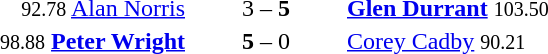<table style="text-align:center">
<tr>
<th width=223></th>
<th width=100></th>
<th width=223></th>
</tr>
<tr>
<td align=right><small>92.78</small> <a href='#'>Alan Norris</a> </td>
<td>3 – <strong>5</strong></td>
<td align=left> <strong><a href='#'>Glen Durrant</a></strong> <small>103.50</small></td>
</tr>
<tr>
<td align=right><small>98.88</small> <strong><a href='#'>Peter Wright</a></strong> </td>
<td><strong>5</strong> – 0</td>
<td align=left> <a href='#'>Corey Cadby</a> <small>90.21</small></td>
</tr>
</table>
